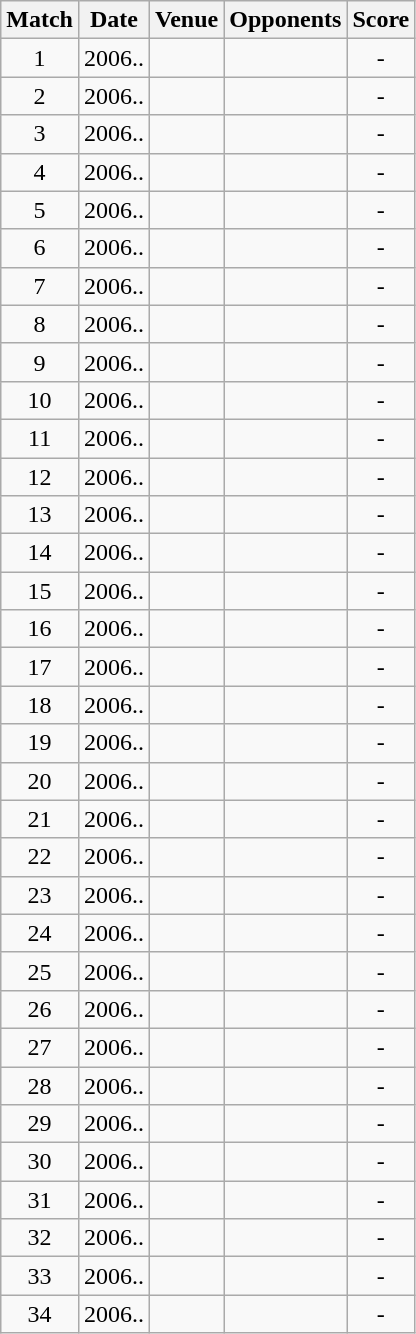<table class="wikitable" style="text-align:center;">
<tr>
<th>Match</th>
<th>Date</th>
<th>Venue</th>
<th>Opponents</th>
<th>Score</th>
</tr>
<tr>
<td>1</td>
<td>2006..</td>
<td></td>
<td></td>
<td>-</td>
</tr>
<tr>
<td>2</td>
<td>2006..</td>
<td></td>
<td></td>
<td>-</td>
</tr>
<tr>
<td>3</td>
<td>2006..</td>
<td></td>
<td></td>
<td>-</td>
</tr>
<tr>
<td>4</td>
<td>2006..</td>
<td></td>
<td></td>
<td>-</td>
</tr>
<tr>
<td>5</td>
<td>2006..</td>
<td></td>
<td></td>
<td>-</td>
</tr>
<tr>
<td>6</td>
<td>2006..</td>
<td></td>
<td></td>
<td>-</td>
</tr>
<tr>
<td>7</td>
<td>2006..</td>
<td></td>
<td></td>
<td>-</td>
</tr>
<tr>
<td>8</td>
<td>2006..</td>
<td></td>
<td></td>
<td>-</td>
</tr>
<tr>
<td>9</td>
<td>2006..</td>
<td></td>
<td></td>
<td>-</td>
</tr>
<tr>
<td>10</td>
<td>2006..</td>
<td></td>
<td></td>
<td>-</td>
</tr>
<tr>
<td>11</td>
<td>2006..</td>
<td></td>
<td></td>
<td>-</td>
</tr>
<tr>
<td>12</td>
<td>2006..</td>
<td></td>
<td></td>
<td>-</td>
</tr>
<tr>
<td>13</td>
<td>2006..</td>
<td></td>
<td></td>
<td>-</td>
</tr>
<tr>
<td>14</td>
<td>2006..</td>
<td></td>
<td></td>
<td>-</td>
</tr>
<tr>
<td>15</td>
<td>2006..</td>
<td></td>
<td></td>
<td>-</td>
</tr>
<tr>
<td>16</td>
<td>2006..</td>
<td></td>
<td></td>
<td>-</td>
</tr>
<tr>
<td>17</td>
<td>2006..</td>
<td></td>
<td></td>
<td>-</td>
</tr>
<tr>
<td>18</td>
<td>2006..</td>
<td></td>
<td></td>
<td>-</td>
</tr>
<tr>
<td>19</td>
<td>2006..</td>
<td></td>
<td></td>
<td>-</td>
</tr>
<tr>
<td>20</td>
<td>2006..</td>
<td></td>
<td></td>
<td>-</td>
</tr>
<tr>
<td>21</td>
<td>2006..</td>
<td></td>
<td></td>
<td>-</td>
</tr>
<tr>
<td>22</td>
<td>2006..</td>
<td></td>
<td></td>
<td>-</td>
</tr>
<tr>
<td>23</td>
<td>2006..</td>
<td></td>
<td></td>
<td>-</td>
</tr>
<tr>
<td>24</td>
<td>2006..</td>
<td></td>
<td></td>
<td>-</td>
</tr>
<tr>
<td>25</td>
<td>2006..</td>
<td></td>
<td></td>
<td>-</td>
</tr>
<tr>
<td>26</td>
<td>2006..</td>
<td></td>
<td></td>
<td>-</td>
</tr>
<tr>
<td>27</td>
<td>2006..</td>
<td></td>
<td></td>
<td>-</td>
</tr>
<tr>
<td>28</td>
<td>2006..</td>
<td></td>
<td></td>
<td>-</td>
</tr>
<tr>
<td>29</td>
<td>2006..</td>
<td></td>
<td></td>
<td>-</td>
</tr>
<tr>
<td>30</td>
<td>2006..</td>
<td></td>
<td></td>
<td>-</td>
</tr>
<tr>
<td>31</td>
<td>2006..</td>
<td></td>
<td></td>
<td>-</td>
</tr>
<tr>
<td>32</td>
<td>2006..</td>
<td></td>
<td></td>
<td>-</td>
</tr>
<tr>
<td>33</td>
<td>2006..</td>
<td></td>
<td></td>
<td>-</td>
</tr>
<tr>
<td>34</td>
<td>2006..</td>
<td></td>
<td></td>
<td>-</td>
</tr>
</table>
